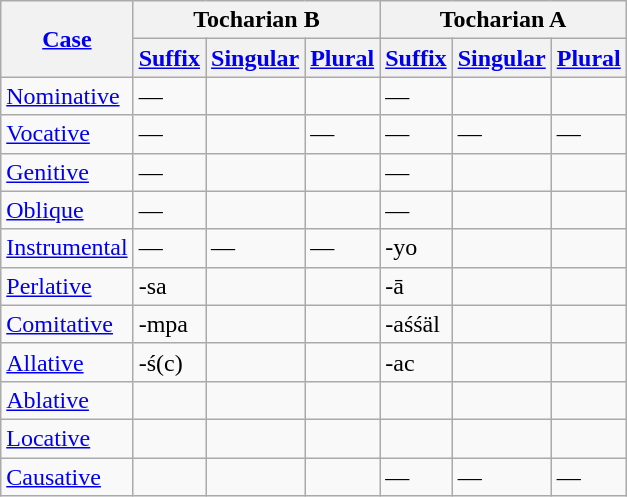<table class=wikitable>
<tr>
<th rowspan=2><a href='#'>Case</a></th>
<th colspan=3>Tocharian B</th>
<th colspan=3>Tocharian A</th>
</tr>
<tr>
<th><a href='#'>Suffix</a></th>
<th><a href='#'>Singular</a></th>
<th><a href='#'>Plural</a></th>
<th><a href='#'>Suffix</a></th>
<th><a href='#'>Singular</a></th>
<th><a href='#'>Plural</a></th>
</tr>
<tr>
<td><a href='#'>Nominative</a></td>
<td>—</td>
<td></td>
<td></td>
<td>—</td>
<td></td>
<td></td>
</tr>
<tr>
<td><a href='#'>Vocative</a></td>
<td>—</td>
<td></td>
<td>—</td>
<td>—</td>
<td>—</td>
<td>—</td>
</tr>
<tr>
<td><a href='#'>Genitive</a></td>
<td>—</td>
<td></td>
<td></td>
<td>—</td>
<td></td>
<td></td>
</tr>
<tr>
<td><a href='#'>Oblique</a></td>
<td>—</td>
<td></td>
<td></td>
<td>—</td>
<td></td>
<td></td>
</tr>
<tr>
<td><a href='#'>Instrumental</a></td>
<td>—</td>
<td>—</td>
<td>—</td>
<td>-yo</td>
<td></td>
<td></td>
</tr>
<tr>
<td><a href='#'>Perlative</a></td>
<td>-sa</td>
<td></td>
<td></td>
<td>-ā</td>
<td></td>
<td></td>
</tr>
<tr>
<td><a href='#'>Comitative</a></td>
<td>-mpa</td>
<td></td>
<td></td>
<td>-aśśäl</td>
<td></td>
<td></td>
</tr>
<tr>
<td><a href='#'>Allative</a></td>
<td>-ś(c)</td>
<td></td>
<td></td>
<td>-ac</td>
<td></td>
<td></td>
</tr>
<tr>
<td><a href='#'>Ablative</a></td>
<td></td>
<td></td>
<td></td>
<td></td>
<td></td>
<td></td>
</tr>
<tr>
<td><a href='#'>Locative</a></td>
<td></td>
<td></td>
<td></td>
<td></td>
<td></td>
<td></td>
</tr>
<tr>
<td><a href='#'>Causative</a></td>
<td></td>
<td></td>
<td></td>
<td>—</td>
<td>—</td>
<td>—</td>
</tr>
</table>
